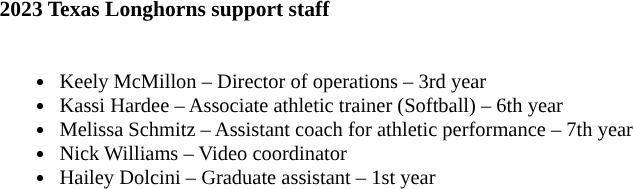<table class="toccolours" style="border-collapse:collapse; font-size:90%;">
<tr>
<td colspan="1"><strong>2023 Texas Longhorns support staff</strong></td>
</tr>
<tr>
<td style="text-align: left; font-size: 95%;" valign="top"><br><ul><li>Keely McMillon – Director of operations – 3rd year</li><li>Kassi Hardee – Associate athletic trainer (Softball) – 6th year</li><li>Melissa Schmitz – Assistant coach for athletic performance – 7th year</li><li>Nick Williams – Video coordinator</li><li>Hailey Dolcini – Graduate assistant – 1st year</li></ul></td>
</tr>
</table>
